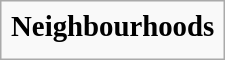<table class="infobox">
<tr>
<th><big>Neighbourhoods</big></th>
</tr>
<tr>
<td></td>
</tr>
</table>
